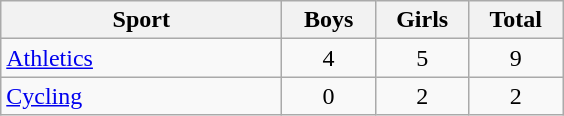<table class="wikitable sortable" style="text-align:center;">
<tr>
<th width=180>Sport</th>
<th width=55>Boys</th>
<th width=55>Girls</th>
<th width=55>Total</th>
</tr>
<tr>
<td align=left><a href='#'>Athletics</a></td>
<td>4</td>
<td>5</td>
<td>9</td>
</tr>
<tr>
<td align=left><a href='#'>Cycling</a></td>
<td>0</td>
<td>2</td>
<td>2</td>
</tr>
</table>
